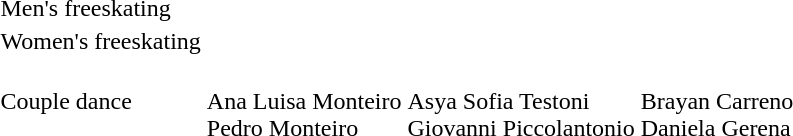<table>
<tr>
<td>Men's freeskating<br></td>
<td></td>
<td></td>
<td nowrap></td>
</tr>
<tr>
<td nowrap>Women's freeskating<br></td>
<td></td>
<td></td>
<td></td>
</tr>
<tr>
<td>Couple dance<br></td>
<td nowrap><br>Ana Luisa Monteiro<br>Pedro Monteiro</td>
<td nowrap><br>Asya Sofia Testoni<br>Giovanni Piccolantonio</td>
<td><br>Brayan Carreno<br>Daniela Gerena</td>
</tr>
</table>
